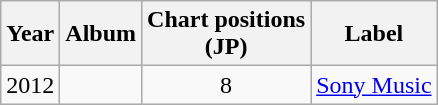<table class="wikitable">
<tr>
<th>Year</th>
<th>Album</th>
<th>Chart positions<br>(JP)</th>
<th>Label</th>
</tr>
<tr>
<td>2012</td>
<td></td>
<td align="center">8</td>
<td><a href='#'>Sony Music</a></td>
</tr>
</table>
